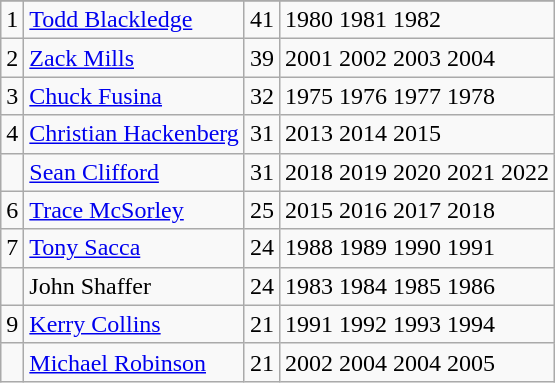<table class="wikitable">
<tr>
</tr>
<tr>
<td>1</td>
<td><a href='#'>Todd Blackledge</a></td>
<td>41</td>
<td>1980 1981 1982</td>
</tr>
<tr>
<td>2</td>
<td><a href='#'>Zack Mills</a></td>
<td>39</td>
<td>2001 2002 2003 2004</td>
</tr>
<tr>
<td>3</td>
<td><a href='#'>Chuck Fusina</a></td>
<td>32</td>
<td>1975 1976 1977 1978</td>
</tr>
<tr>
<td>4</td>
<td><a href='#'>Christian Hackenberg</a></td>
<td>31</td>
<td>2013 2014 2015</td>
</tr>
<tr>
<td></td>
<td><a href='#'>Sean Clifford</a></td>
<td>31</td>
<td>2018 2019 2020 2021 2022</td>
</tr>
<tr>
<td>6</td>
<td><a href='#'>Trace McSorley</a></td>
<td>25</td>
<td>2015 2016 2017 2018</td>
</tr>
<tr>
<td>7</td>
<td><a href='#'>Tony Sacca</a></td>
<td>24</td>
<td>1988 1989 1990 1991</td>
</tr>
<tr>
<td></td>
<td>John Shaffer</td>
<td>24</td>
<td>1983 1984 1985 1986</td>
</tr>
<tr>
<td>9</td>
<td><a href='#'>Kerry Collins</a></td>
<td>21</td>
<td>1991 1992 1993 1994</td>
</tr>
<tr>
<td></td>
<td><a href='#'>Michael Robinson</a></td>
<td>21</td>
<td>2002 2004 2004 2005</td>
</tr>
</table>
